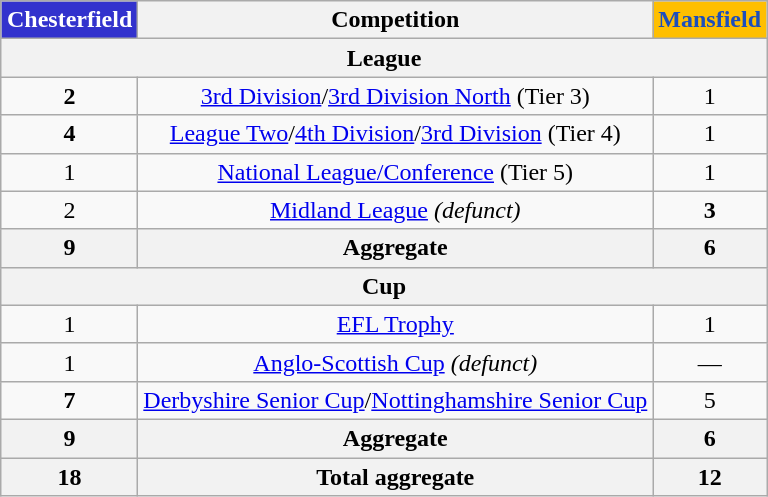<table class="wikitable sortable" style="width:auto; margin:auto;">
<tr>
<th style="color:#fff; background-color:#3232CD;">Chesterfield</th>
<th>Competition</th>
<th style="color:#1c4ebd; background-color:#ffbf00;">Mansfield</th>
</tr>
<tr style="text-align:center;">
<th colspan="4">League</th>
</tr>
<tr style="text-align:center;">
<td><strong>2</strong></td>
<td><a href='#'>3rd Division</a>/<a href='#'>3rd Division North</a> (Tier 3)</td>
<td>1</td>
</tr>
<tr style="text-align:center;">
<td><strong>4</strong></td>
<td><a href='#'>League Two</a>/<a href='#'>4th Division</a>/<a href='#'>3rd Division</a> (Tier 4)</td>
<td>1</td>
</tr>
<tr style="text-align:center;">
<td>1</td>
<td><a href='#'>National League/Conference</a> (Tier 5)</td>
<td>1</td>
</tr>
<tr style="text-align:center;">
<td>2</td>
<td><a href='#'>Midland League</a> <em>(defunct)</em></td>
<td><strong>3</strong></td>
</tr>
<tr align="center">
<th>9</th>
<th>Aggregate</th>
<th>6</th>
</tr>
<tr style="text-align:center;">
<th colspan="4">Cup</th>
</tr>
<tr style="text-align:center;">
<td>1</td>
<td><a href='#'>EFL Trophy</a></td>
<td>1</td>
</tr>
<tr style="text-align:center;">
<td>1</td>
<td><a href='#'>Anglo-Scottish Cup</a> <em>(defunct)</em></td>
<td>—</td>
</tr>
<tr style="text-align:center;">
<td><strong>7</strong></td>
<td><a href='#'>Derbyshire Senior Cup</a>/<a href='#'>Nottinghamshire Senior Cup</a></td>
<td>5</td>
</tr>
<tr align="center">
<th>9</th>
<th>Aggregate</th>
<th>6</th>
</tr>
<tr align="center">
<th>18</th>
<th>Total aggregate</th>
<th>12</th>
</tr>
</table>
